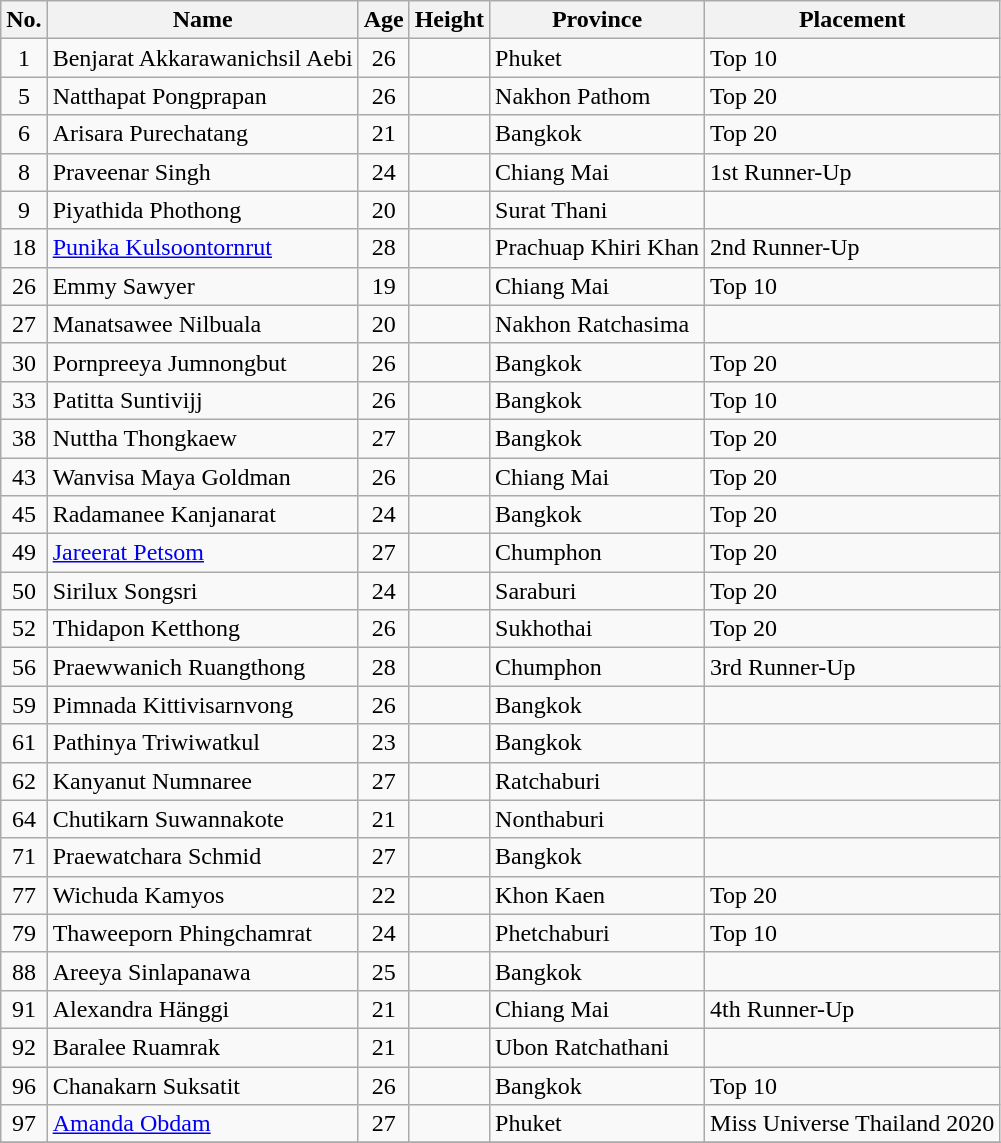<table class="wikitable sortable" style="text-align:center">
<tr>
<th>No.</th>
<th>Name</th>
<th>Age</th>
<th>Height</th>
<th>Province</th>
<th>Placement</th>
</tr>
<tr>
<td>1</td>
<td align=left>Benjarat Akkarawanichsil Aebi</td>
<td>26</td>
<td></td>
<td align=left>Phuket</td>
<td align=left>Top 10</td>
</tr>
<tr>
<td>5</td>
<td align=left>Natthapat Pongprapan</td>
<td>26</td>
<td></td>
<td align=left>Nakhon Pathom</td>
<td align=left>Top 20</td>
</tr>
<tr>
<td>6</td>
<td align=left>Arisara Purechatang</td>
<td>21</td>
<td></td>
<td align=left>Bangkok</td>
<td align=left>Top 20</td>
</tr>
<tr>
<td>8</td>
<td align=left>Praveenar Singh</td>
<td>24</td>
<td></td>
<td align=left>Chiang Mai</td>
<td align=left>1st Runner-Up</td>
</tr>
<tr>
<td>9</td>
<td align=left>Piyathida Phothong</td>
<td>20</td>
<td></td>
<td align=left>Surat Thani</td>
<td align=left></td>
</tr>
<tr>
<td>18</td>
<td align=left><a href='#'>Punika Kulsoontornrut</a></td>
<td>28</td>
<td></td>
<td align=left>Prachuap Khiri Khan</td>
<td align=left>2nd Runner-Up</td>
</tr>
<tr>
<td>26</td>
<td align=left>Emmy Sawyer</td>
<td>19</td>
<td></td>
<td align=left>Chiang Mai</td>
<td align=left>Top 10</td>
</tr>
<tr>
<td>27</td>
<td align=left>Manatsawee Nilbuala</td>
<td>20</td>
<td></td>
<td align=left>Nakhon Ratchasima</td>
<td align=left></td>
</tr>
<tr>
<td>30</td>
<td align=left>Pornpreeya Jumnongbut</td>
<td>26</td>
<td></td>
<td align=left>Bangkok</td>
<td align=left>Top 20</td>
</tr>
<tr>
<td>33</td>
<td align=left>Patitta Suntivijj</td>
<td>26</td>
<td></td>
<td align=left>Bangkok</td>
<td align=left>Top 10</td>
</tr>
<tr>
<td>38</td>
<td align=left>Nuttha Thongkaew</td>
<td>27</td>
<td></td>
<td align=left>Bangkok</td>
<td align=left>Top 20</td>
</tr>
<tr>
<td>43</td>
<td align=left>Wanvisa Maya Goldman</td>
<td>26</td>
<td></td>
<td align=left>Chiang Mai</td>
<td align=left>Top 20</td>
</tr>
<tr>
<td>45</td>
<td align=left>Radamanee Kanjanarat</td>
<td>24</td>
<td></td>
<td align=left>Bangkok</td>
<td align=left>Top 20</td>
</tr>
<tr>
<td>49</td>
<td align=left><a href='#'>Jareerat Petsom</a></td>
<td>27</td>
<td></td>
<td align=left>Chumphon</td>
<td align=left>Top 20</td>
</tr>
<tr>
<td>50</td>
<td align=left>Sirilux Songsri</td>
<td>24</td>
<td></td>
<td align=left>Saraburi</td>
<td align=left>Top 20</td>
</tr>
<tr>
<td>52</td>
<td align=left>Thidapon Ketthong</td>
<td>26</td>
<td></td>
<td align=left>Sukhothai</td>
<td align=left>Top 20</td>
</tr>
<tr>
<td>56</td>
<td align=left>Praewwanich Ruangthong</td>
<td>28</td>
<td></td>
<td align=left>Chumphon</td>
<td align=left>3rd Runner-Up</td>
</tr>
<tr>
<td>59</td>
<td align=left>Pimnada Kittivisarnvong</td>
<td>26</td>
<td></td>
<td align=left>Bangkok</td>
<td align=left></td>
</tr>
<tr>
<td>61</td>
<td align=left>Pathinya Triwiwatkul</td>
<td>23</td>
<td></td>
<td align=left>Bangkok</td>
<td align=left></td>
</tr>
<tr>
<td>62</td>
<td align=left>Kanyanut Numnaree</td>
<td>27</td>
<td></td>
<td align=left>Ratchaburi</td>
<td align=left></td>
</tr>
<tr>
<td>64</td>
<td align=left>Chutikarn Suwannakote</td>
<td>21</td>
<td></td>
<td align=left>Nonthaburi</td>
<td align=left></td>
</tr>
<tr>
<td>71</td>
<td align=left>Praewatchara Schmid</td>
<td>27</td>
<td></td>
<td align=left>Bangkok</td>
<td align=left></td>
</tr>
<tr>
<td>77</td>
<td align=left>Wichuda Kamyos</td>
<td>22</td>
<td></td>
<td align=left>Khon Kaen</td>
<td align=left>Top 20</td>
</tr>
<tr>
<td>79</td>
<td align=left>Thaweeporn Phingchamrat</td>
<td>24</td>
<td></td>
<td align=left>Phetchaburi</td>
<td align=left>Top 10</td>
</tr>
<tr>
<td>88</td>
<td align=left>Areeya Sinlapanawa</td>
<td>25</td>
<td></td>
<td align=left>Bangkok</td>
<td align=left></td>
</tr>
<tr>
<td>91</td>
<td align=left>Alexandra Hänggi</td>
<td>21</td>
<td></td>
<td align=left>Chiang Mai</td>
<td align=left>4th Runner-Up</td>
</tr>
<tr>
<td>92</td>
<td align=left>Baralee Ruamrak</td>
<td>21</td>
<td></td>
<td align=left>Ubon Ratchathani</td>
<td align=left></td>
</tr>
<tr>
<td>96</td>
<td align=left>Chanakarn Suksatit</td>
<td>26</td>
<td></td>
<td align=left>Bangkok</td>
<td align=left>Top 10</td>
</tr>
<tr>
<td>97</td>
<td align=left><a href='#'>Amanda Obdam</a></td>
<td>27</td>
<td></td>
<td align=left>Phuket</td>
<td align=left>Miss Universe Thailand 2020</td>
</tr>
<tr>
</tr>
</table>
